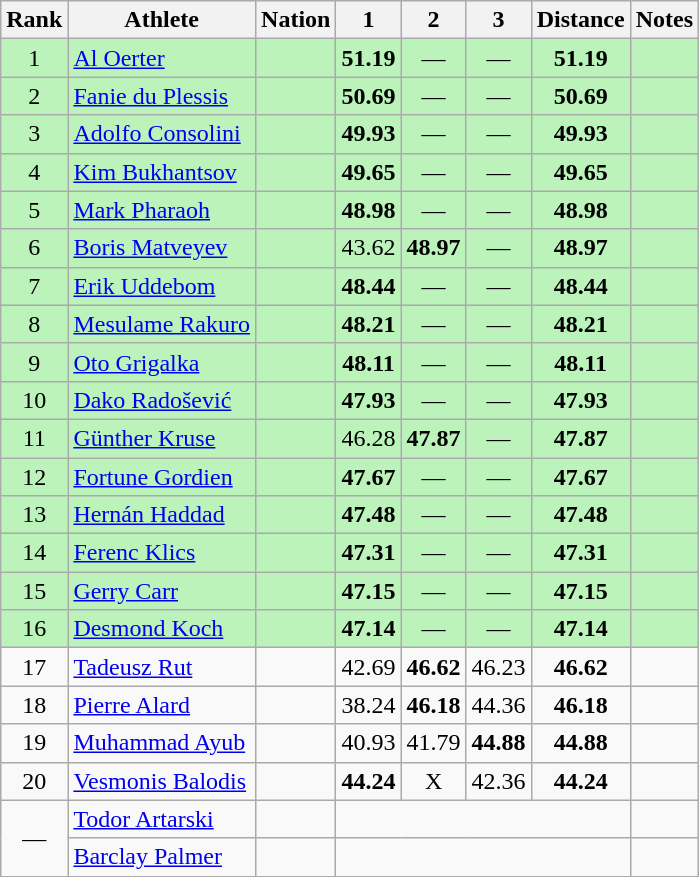<table class="wikitable sortable" style="text-align:center">
<tr>
<th>Rank</th>
<th>Athlete</th>
<th>Nation</th>
<th>1</th>
<th>2</th>
<th>3</th>
<th>Distance</th>
<th>Notes</th>
</tr>
<tr bgcolor=bbf3bb>
<td>1</td>
<td align=left><a href='#'>Al Oerter</a></td>
<td align=left></td>
<td><strong>51.19</strong></td>
<td data-sort-value=1.00>—</td>
<td data-sort-value=1.00>—</td>
<td><strong>51.19</strong></td>
<td></td>
</tr>
<tr bgcolor=bbf3bb>
<td>2</td>
<td align=left><a href='#'>Fanie du Plessis</a></td>
<td align=left></td>
<td><strong>50.69</strong></td>
<td data-sort-value=1.00>—</td>
<td data-sort-value=1.00>—</td>
<td><strong>50.69</strong></td>
<td></td>
</tr>
<tr bgcolor=bbf3bb>
<td>3</td>
<td align=left><a href='#'>Adolfo Consolini</a></td>
<td align=left></td>
<td><strong>49.93</strong></td>
<td data-sort-value=1.00>—</td>
<td data-sort-value=1.00>—</td>
<td><strong>49.93</strong></td>
<td></td>
</tr>
<tr bgcolor=bbf3bb>
<td>4</td>
<td align=left><a href='#'>Kim Bukhantsov</a></td>
<td align=left></td>
<td><strong>49.65</strong></td>
<td data-sort-value=1.00>—</td>
<td data-sort-value=1.00>—</td>
<td><strong>49.65</strong></td>
<td></td>
</tr>
<tr bgcolor=bbf3bb>
<td>5</td>
<td align=left><a href='#'>Mark Pharaoh</a></td>
<td align=left></td>
<td><strong>48.98</strong></td>
<td data-sort-value=1.00>—</td>
<td data-sort-value=1.00>—</td>
<td><strong>48.98</strong></td>
<td></td>
</tr>
<tr bgcolor=bbf3bb>
<td>6</td>
<td align=left><a href='#'>Boris Matveyev</a></td>
<td align=left></td>
<td>43.62</td>
<td><strong>48.97</strong></td>
<td data-sort-value=1.00>—</td>
<td><strong>48.97</strong></td>
<td></td>
</tr>
<tr bgcolor=bbf3bb>
<td>7</td>
<td align=left><a href='#'>Erik Uddebom</a></td>
<td align=left></td>
<td><strong>48.44</strong></td>
<td data-sort-value=1.00>—</td>
<td data-sort-value=1.00>—</td>
<td><strong>48.44</strong></td>
<td></td>
</tr>
<tr bgcolor=bbf3bb>
<td>8</td>
<td align=left><a href='#'>Mesulame Rakuro</a></td>
<td align=left></td>
<td><strong>48.21</strong></td>
<td data-sort-value=1.00>—</td>
<td data-sort-value=1.00>—</td>
<td><strong>48.21</strong></td>
<td></td>
</tr>
<tr bgcolor=bbf3bb>
<td>9</td>
<td align=left><a href='#'>Oto Grigalka</a></td>
<td align=left></td>
<td><strong>48.11</strong></td>
<td data-sort-value=1.00>—</td>
<td data-sort-value=1.00>—</td>
<td><strong>48.11</strong></td>
<td></td>
</tr>
<tr bgcolor=bbf3bb>
<td>10</td>
<td align=left><a href='#'>Dako Radošević</a></td>
<td align=left></td>
<td><strong>47.93</strong></td>
<td data-sort-value=1.00>—</td>
<td data-sort-value=1.00>—</td>
<td><strong>47.93</strong></td>
<td></td>
</tr>
<tr bgcolor=bbf3bb>
<td>11</td>
<td align=left><a href='#'>Günther Kruse</a></td>
<td align=left></td>
<td>46.28</td>
<td><strong>47.87</strong></td>
<td data-sort-value=1.00>—</td>
<td><strong>47.87</strong></td>
<td></td>
</tr>
<tr bgcolor=bbf3bb>
<td>12</td>
<td align=left><a href='#'>Fortune Gordien</a></td>
<td align=left></td>
<td><strong>47.67</strong></td>
<td data-sort-value=1.00>—</td>
<td data-sort-value=1.00>—</td>
<td><strong>47.67</strong></td>
<td></td>
</tr>
<tr bgcolor=bbf3bb>
<td>13</td>
<td align=left><a href='#'>Hernán Haddad</a></td>
<td align=left></td>
<td><strong>47.48</strong></td>
<td data-sort-value=1.00>—</td>
<td data-sort-value=1.00>—</td>
<td><strong>47.48</strong></td>
<td></td>
</tr>
<tr bgcolor=bbf3bb>
<td>14</td>
<td align=left><a href='#'>Ferenc Klics</a></td>
<td align=left></td>
<td><strong>47.31</strong></td>
<td data-sort-value=1.00>—</td>
<td data-sort-value=1.00>—</td>
<td><strong>47.31</strong></td>
<td></td>
</tr>
<tr bgcolor=bbf3bb>
<td>15</td>
<td align=left><a href='#'>Gerry Carr</a></td>
<td align=left></td>
<td><strong>47.15</strong></td>
<td data-sort-value=1.00>—</td>
<td data-sort-value=1.00>—</td>
<td><strong>47.15</strong></td>
<td></td>
</tr>
<tr bgcolor=bbf3bb>
<td>16</td>
<td align=left><a href='#'>Desmond Koch</a></td>
<td align=left></td>
<td><strong>47.14</strong></td>
<td data-sort-value=1.00>—</td>
<td data-sort-value=1.00>—</td>
<td><strong>47.14</strong></td>
<td></td>
</tr>
<tr>
<td>17</td>
<td align=left><a href='#'>Tadeusz Rut</a></td>
<td align=left></td>
<td>42.69</td>
<td><strong>46.62</strong></td>
<td>46.23</td>
<td><strong>46.62</strong></td>
<td></td>
</tr>
<tr>
<td>18</td>
<td align=left><a href='#'>Pierre Alard</a></td>
<td align=left></td>
<td>38.24</td>
<td><strong>46.18</strong></td>
<td>44.36</td>
<td><strong>46.18</strong></td>
<td></td>
</tr>
<tr>
<td>19</td>
<td align=left><a href='#'>Muhammad Ayub</a></td>
<td align=left></td>
<td>40.93</td>
<td>41.79</td>
<td><strong>44.88</strong></td>
<td><strong>44.88</strong></td>
<td></td>
</tr>
<tr>
<td>20</td>
<td align=left><a href='#'>Vesmonis Balodis</a></td>
<td align=left></td>
<td><strong>44.24</strong></td>
<td data-sort-value=1.00>X</td>
<td>42.36</td>
<td><strong>44.24</strong></td>
<td></td>
</tr>
<tr>
<td rowspan=2 data-sort-value=21>—</td>
<td align=left><a href='#'>Todor Artarski</a></td>
<td align=left></td>
<td colspan=4 data-sort-value=0.00></td>
<td></td>
</tr>
<tr>
<td align=left><a href='#'>Barclay Palmer</a></td>
<td align=left></td>
<td colspan=4 data-sort-value=0.00></td>
<td></td>
</tr>
</table>
